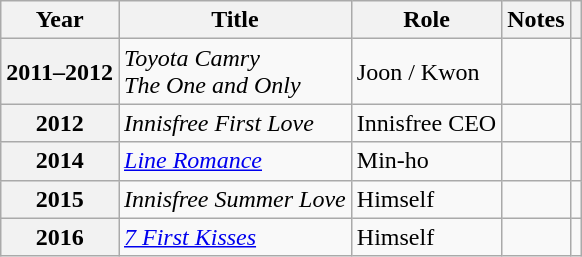<table class="wikitable plainrowheaders sortable">
<tr>
<th scope="col">Year</th>
<th scope="col">Title</th>
<th scope="col">Role</th>
<th class="unsortable" scope="col">Notes</th>
<th scope="col" class="unsortable"></th>
</tr>
<tr>
<th scope="row">2011–2012</th>
<td><em>Toyota Camry<br>The One and Only</em></td>
<td>Joon / Kwon</td>
<td></td>
<td style="text-align:center"></td>
</tr>
<tr>
<th scope="row">2012</th>
<td><em>Innisfree First Love</em></td>
<td>Innisfree CEO</td>
<td></td>
<td style="text-align:center"></td>
</tr>
<tr>
<th scope="row">2014</th>
<td><em><a href='#'>Line Romance</a></em></td>
<td>Min-ho</td>
<td></td>
<td style="text-align:center"></td>
</tr>
<tr>
<th scope="row">2015</th>
<td><em>Innisfree Summer Love</em></td>
<td>Himself</td>
<td></td>
<td style="text-align:center"></td>
</tr>
<tr>
<th scope="row">2016</th>
<td><em><a href='#'>7 First Kisses</a></em></td>
<td>Himself</td>
<td></td>
<td style="text-align:center"></td>
</tr>
</table>
